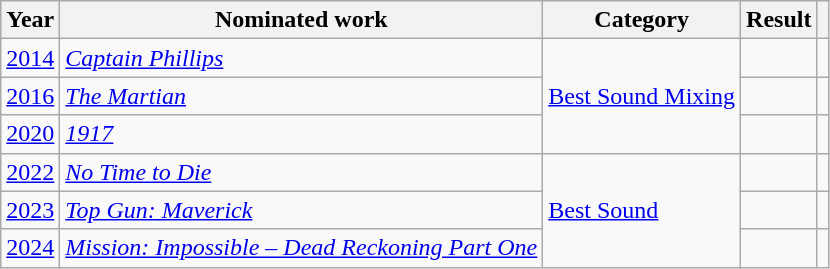<table class="wikitable">
<tr>
<th>Year</th>
<th>Nominated work</th>
<th>Category</th>
<th>Result</th>
<th></th>
</tr>
<tr>
<td><a href='#'>2014</a></td>
<td><em><a href='#'>Captain Phillips</a></em></td>
<td rowspan="3"><a href='#'>Best Sound Mixing</a></td>
<td></td>
<td></td>
</tr>
<tr>
<td><a href='#'>2016</a></td>
<td><em><a href='#'>The Martian</a></em></td>
<td></td>
<td></td>
</tr>
<tr>
<td><a href='#'>2020</a></td>
<td><em><a href='#'>1917</a></em></td>
<td></td>
<td></td>
</tr>
<tr>
<td><a href='#'>2022</a></td>
<td><em><a href='#'>No Time to Die</a></em></td>
<td rowspan="4"><a href='#'>Best Sound</a></td>
<td></td>
<td></td>
</tr>
<tr>
<td><a href='#'>2023</a></td>
<td><em><a href='#'>Top Gun: Maverick</a></em></td>
<td></td>
<td></td>
</tr>
<tr>
<td><a href='#'>2024</a></td>
<td><em><a href='#'>Mission: Impossible – Dead Reckoning Part One</a></em></td>
<td></td>
<td></td>
</tr>
</table>
